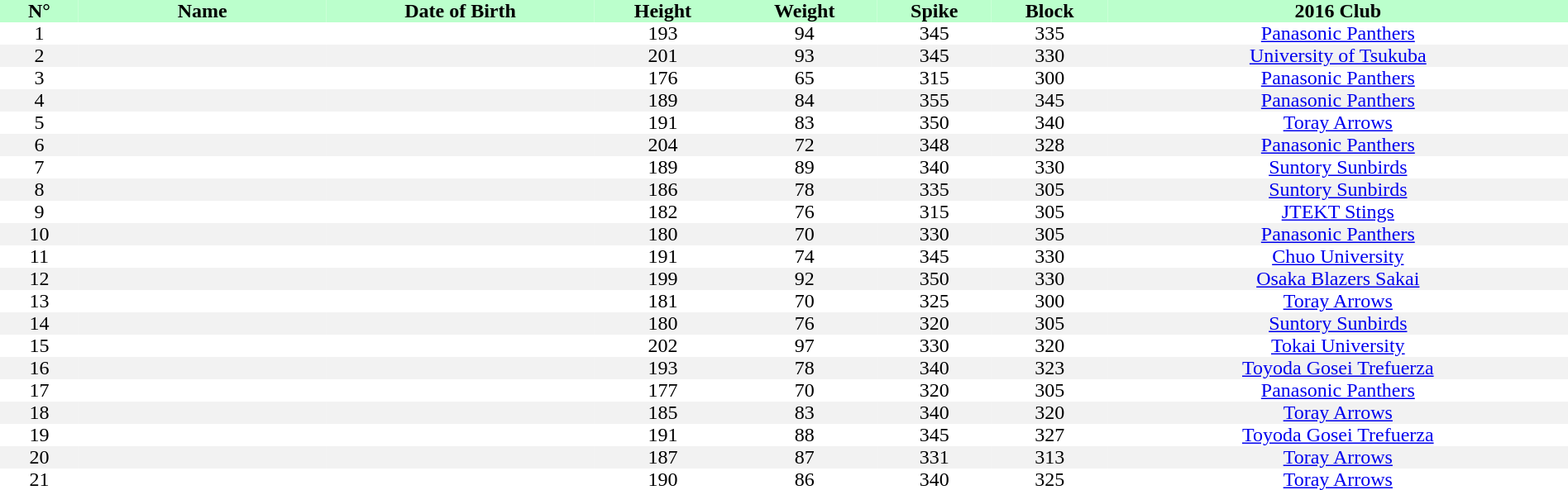<table style="text-align:center; border:none;" cellpadding=0 cellspacing=0 width=100%>
<tr style="background: #bbffcc;">
<th width="5%">N°</th>
<th width=200px>Name</th>
<th>Date of Birth</th>
<th>Height</th>
<th>Weight</th>
<th>Spike</th>
<th>Block</th>
<th>2016 Club</th>
</tr>
<tr>
<td>1</td>
<td></td>
<td></td>
<td>193</td>
<td>94</td>
<td>345</td>
<td>335</td>
<td><a href='#'>Panasonic Panthers</a></td>
</tr>
<tr bgcolor="#f2f2f2">
<td>2</td>
<td></td>
<td></td>
<td>201</td>
<td>93</td>
<td>345</td>
<td>330</td>
<td><a href='#'>University of Tsukuba</a></td>
</tr>
<tr>
<td>3</td>
<td></td>
<td></td>
<td>176</td>
<td>65</td>
<td>315</td>
<td>300</td>
<td><a href='#'>Panasonic Panthers</a></td>
</tr>
<tr bgcolor="#f2f2f2">
<td>4</td>
<td></td>
<td></td>
<td>189</td>
<td>84</td>
<td>355</td>
<td>345</td>
<td><a href='#'>Panasonic Panthers</a></td>
</tr>
<tr>
<td>5</td>
<td></td>
<td></td>
<td>191</td>
<td>83</td>
<td>350</td>
<td>340</td>
<td><a href='#'>Toray Arrows</a></td>
</tr>
<tr bgcolor="#f2f2f2">
<td>6</td>
<td></td>
<td></td>
<td>204</td>
<td>72</td>
<td>348</td>
<td>328</td>
<td><a href='#'>Panasonic Panthers</a></td>
</tr>
<tr>
<td>7</td>
<td></td>
<td></td>
<td>189</td>
<td>89</td>
<td>340</td>
<td>330</td>
<td><a href='#'>Suntory Sunbirds</a></td>
</tr>
<tr bgcolor="#f2f2f2">
<td>8</td>
<td></td>
<td></td>
<td>186</td>
<td>78</td>
<td>335</td>
<td>305</td>
<td><a href='#'>Suntory Sunbirds</a></td>
</tr>
<tr>
<td>9</td>
<td></td>
<td></td>
<td>182</td>
<td>76</td>
<td>315</td>
<td>305</td>
<td><a href='#'>JTEKT Stings</a></td>
</tr>
<tr bgcolor="#f2f2f2">
<td>10</td>
<td></td>
<td></td>
<td>180</td>
<td>70</td>
<td>330</td>
<td>305</td>
<td><a href='#'>Panasonic Panthers</a></td>
</tr>
<tr>
<td>11</td>
<td></td>
<td></td>
<td>191</td>
<td>74</td>
<td>345</td>
<td>330</td>
<td><a href='#'>Chuo University</a></td>
</tr>
<tr bgcolor="#f2f2f2">
<td>12</td>
<td></td>
<td></td>
<td>199</td>
<td>92</td>
<td>350</td>
<td>330</td>
<td><a href='#'>Osaka Blazers Sakai</a></td>
</tr>
<tr>
<td>13</td>
<td></td>
<td></td>
<td>181</td>
<td>70</td>
<td>325</td>
<td>300</td>
<td><a href='#'>Toray Arrows</a></td>
</tr>
<tr bgcolor="#f2f2f2">
<td>14</td>
<td></td>
<td></td>
<td>180</td>
<td>76</td>
<td>320</td>
<td>305</td>
<td><a href='#'>Suntory Sunbirds</a></td>
</tr>
<tr>
<td>15</td>
<td></td>
<td></td>
<td>202</td>
<td>97</td>
<td>330</td>
<td>320</td>
<td><a href='#'>Tokai University</a></td>
</tr>
<tr bgcolor="#f2f2f2">
<td>16</td>
<td></td>
<td></td>
<td>193</td>
<td>78</td>
<td>340</td>
<td>323</td>
<td><a href='#'>Toyoda Gosei Trefuerza</a></td>
</tr>
<tr>
<td>17</td>
<td></td>
<td></td>
<td>177</td>
<td>70</td>
<td>320</td>
<td>305</td>
<td><a href='#'>Panasonic Panthers</a></td>
</tr>
<tr bgcolor="#f2f2f2">
<td>18</td>
<td></td>
<td></td>
<td>185</td>
<td>83</td>
<td>340</td>
<td>320</td>
<td><a href='#'>Toray Arrows</a></td>
</tr>
<tr>
<td>19</td>
<td></td>
<td></td>
<td>191</td>
<td>88</td>
<td>345</td>
<td>327</td>
<td><a href='#'>Toyoda Gosei Trefuerza</a></td>
</tr>
<tr bgcolor="#f2f2f2">
<td>20</td>
<td></td>
<td></td>
<td>187</td>
<td>87</td>
<td>331</td>
<td>313</td>
<td><a href='#'>Toray Arrows</a></td>
</tr>
<tr>
<td>21</td>
<td></td>
<td></td>
<td>190</td>
<td>86</td>
<td>340</td>
<td>325</td>
<td><a href='#'>Toray Arrows</a></td>
</tr>
</table>
